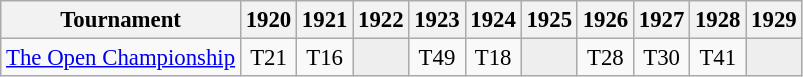<table class="wikitable" style="font-size:95%;text-align:center;">
<tr>
<th>Tournament</th>
<th>1920</th>
<th>1921</th>
<th>1922</th>
<th>1923</th>
<th>1924</th>
<th>1925</th>
<th>1926</th>
<th>1927</th>
<th>1928</th>
<th>1929</th>
</tr>
<tr>
<td align=left><a href='#'>The Open Championship</a></td>
<td>T21</td>
<td>T16</td>
<td style="background:#eeeeee;"></td>
<td>T49</td>
<td>T18</td>
<td style="background:#eeeeee;"></td>
<td>T28</td>
<td>T30</td>
<td>T41</td>
<td style="background:#eeeeee;"></td>
</tr>
</table>
